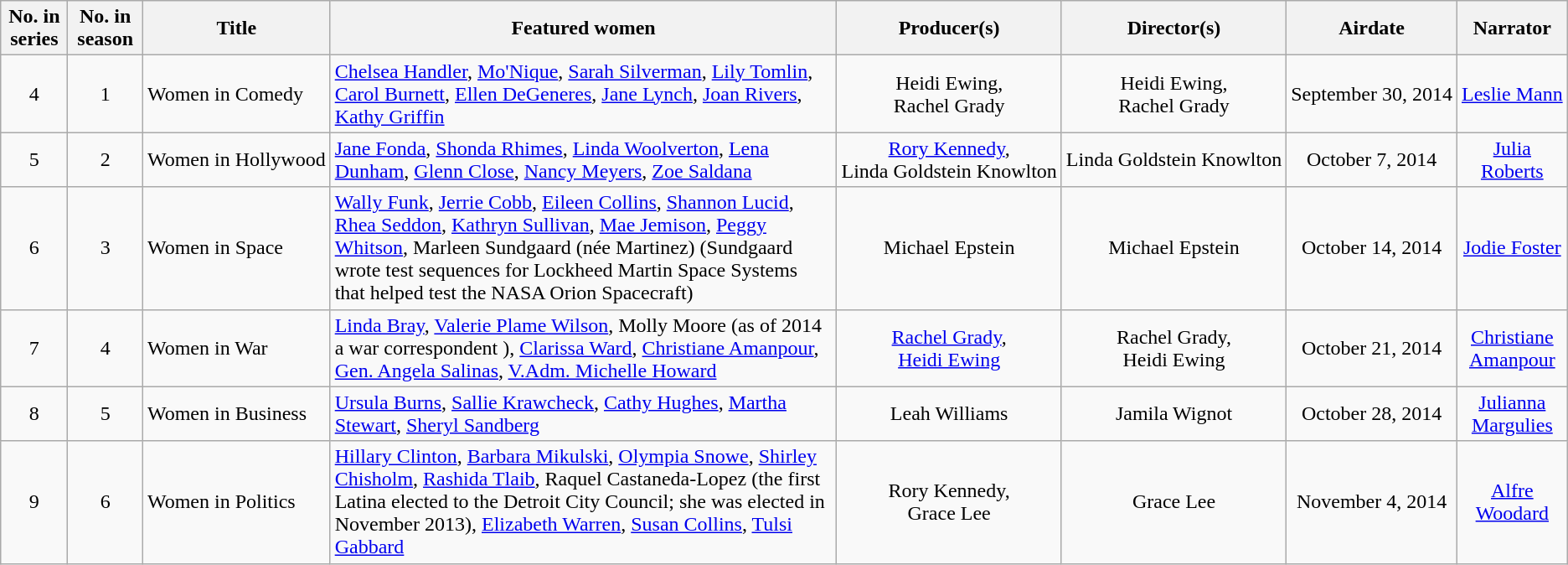<table class="wikitable" style="text-align:center">
<tr>
<th>No. in series</th>
<th>No. in season</th>
<th>Title</th>
<th>Featured women</th>
<th>Producer(s)</th>
<th>Director(s)</th>
<th>Airdate</th>
<th>Narrator</th>
</tr>
<tr>
<td>4</td>
<td>1</td>
<td style=white-space:nowrap align="left">Women in Comedy</td>
<td align="left"><a href='#'>Chelsea Handler</a>, <a href='#'>Mo'Nique</a>, <a href='#'>Sarah Silverman</a>, <a href='#'>Lily Tomlin</a>, <a href='#'>Carol Burnett</a>, <a href='#'>Ellen DeGeneres</a>, <a href='#'>Jane Lynch</a>, <a href='#'>Joan Rivers</a>, <a href='#'>Kathy Griffin</a></td>
<td>Heidi Ewing,<br>Rachel Grady</td>
<td>Heidi Ewing,<br>Rachel Grady</td>
<td style=white-space:nowrap>September 30, 2014</td>
<td><a href='#'>Leslie Mann</a></td>
</tr>
<tr>
<td>5</td>
<td>2</td>
<td style=white-space:nowrap align="left">Women in Hollywood</td>
<td align="left"><a href='#'>Jane Fonda</a>, <a href='#'>Shonda Rhimes</a>, <a href='#'>Linda Woolverton</a>, <a href='#'>Lena Dunham</a>, <a href='#'>Glenn Close</a>, <a href='#'>Nancy Meyers</a>, <a href='#'>Zoe Saldana</a></td>
<td style=white-space:nowrap><a href='#'>Rory Kennedy</a>,<br>Linda Goldstein Knowlton</td>
<td style=white-space:nowrap>Linda Goldstein Knowlton</td>
<td style=white-space:nowrap>October 7, 2014</td>
<td><a href='#'>Julia Roberts</a></td>
</tr>
<tr>
<td>6</td>
<td>3</td>
<td style=white-space:nowrap align="left">Women in Space</td>
<td align="left"><a href='#'>Wally Funk</a>, <a href='#'>Jerrie Cobb</a>, <a href='#'>Eileen Collins</a>, <a href='#'>Shannon Lucid</a>, <a href='#'>Rhea Seddon</a>, <a href='#'>Kathryn Sullivan</a>, <a href='#'>Mae Jemison</a>, <a href='#'>Peggy Whitson</a>, Marleen Sundgaard (née Martinez) (Sundgaard wrote test sequences for Lockheed Martin Space Systems that helped test the NASA Orion Spacecraft)</td>
<td>Michael Epstein</td>
<td>Michael Epstein</td>
<td style=white-space:nowrap>October 14, 2014</td>
<td><a href='#'>Jodie Foster</a></td>
</tr>
<tr>
<td>7</td>
<td>4</td>
<td style=white-space:nowrap align="left">Women in War</td>
<td align="left"><a href='#'>Linda Bray</a>, <a href='#'>Valerie Plame Wilson</a>, Molly Moore (as of 2014 a war correspondent ), <a href='#'>Clarissa Ward</a>, <a href='#'>Christiane Amanpour</a>, <a href='#'>Gen. Angela Salinas</a>, <a href='#'>V.Adm. Michelle Howard</a></td>
<td><a href='#'>Rachel Grady</a>,<br><a href='#'>Heidi Ewing</a></td>
<td>Rachel Grady,<br>Heidi Ewing</td>
<td style=white-space:nowrap>October 21, 2014</td>
<td><a href='#'>Christiane Amanpour</a></td>
</tr>
<tr>
<td>8</td>
<td>5</td>
<td style=white-space:nowrap align="left">Women in Business</td>
<td align="left"><a href='#'>Ursula Burns</a>, <a href='#'>Sallie Krawcheck</a>, <a href='#'>Cathy Hughes</a>, <a href='#'>Martha Stewart</a>, <a href='#'>Sheryl Sandberg</a></td>
<td>Leah Williams</td>
<td>Jamila Wignot</td>
<td style=white-space:nowrap>October 28, 2014</td>
<td><a href='#'>Julianna Margulies</a></td>
</tr>
<tr>
<td>9</td>
<td>6</td>
<td style=white-space:nowrap align="left">Women in Politics</td>
<td align="left"><a href='#'>Hillary Clinton</a>, <a href='#'>Barbara Mikulski</a>, <a href='#'>Olympia Snowe</a>, <a href='#'>Shirley Chisholm</a>, <a href='#'>Rashida Tlaib</a>, Raquel Castaneda-Lopez (the first Latina elected to the Detroit City Council; she was elected in November 2013), <a href='#'>Elizabeth Warren</a>, <a href='#'>Susan Collins</a>, <a href='#'>Tulsi Gabbard</a></td>
<td>Rory Kennedy,<br>Grace Lee</td>
<td>Grace Lee</td>
<td style=white-space:nowrap>November 4, 2014</td>
<td><a href='#'>Alfre Woodard</a></td>
</tr>
</table>
